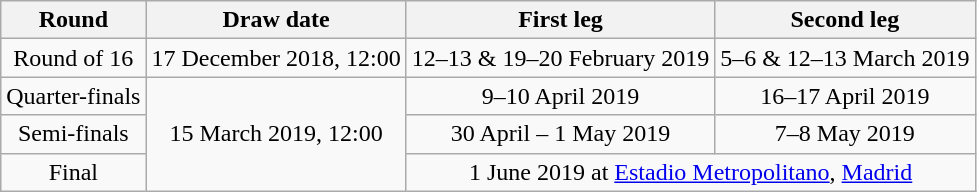<table class="wikitable" style="text-align:center">
<tr>
<th>Round</th>
<th>Draw date</th>
<th>First leg</th>
<th>Second leg</th>
</tr>
<tr>
<td>Round of 16</td>
<td>17 December 2018, 12:00</td>
<td>12–13 & 19–20 February 2019</td>
<td>5–6 & 12–13 March 2019</td>
</tr>
<tr>
<td>Quarter-finals</td>
<td rowspan="3">15 March 2019, 12:00</td>
<td>9–10 April 2019</td>
<td>16–17 April 2019</td>
</tr>
<tr>
<td>Semi-finals</td>
<td>30 April – 1 May 2019</td>
<td>7–8 May 2019</td>
</tr>
<tr>
<td>Final</td>
<td colspan="2">1 June 2019 at <a href='#'>Estadio Metropolitano</a>, <a href='#'>Madrid</a></td>
</tr>
</table>
